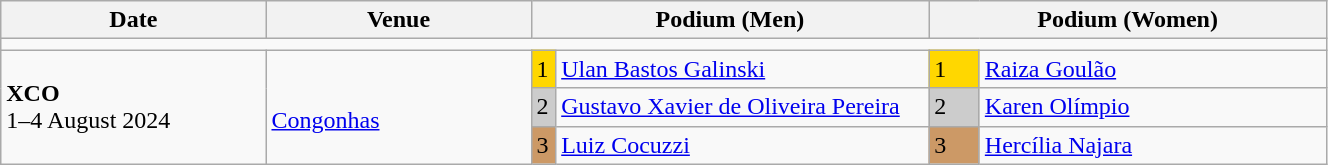<table class="wikitable" width=70%>
<tr>
<th>Date</th>
<th width=20%>Venue</th>
<th colspan=2 width=30%>Podium (Men)</th>
<th colspan=2 width=30%>Podium (Women)</th>
</tr>
<tr>
<td colspan=6></td>
</tr>
<tr>
<td rowspan=3><strong>XCO</strong> <br> 1–4 August 2024</td>
<td rowspan=3><br><a href='#'>Congonhas</a></td>
<td bgcolor=FFD700>1</td>
<td><a href='#'>Ulan Bastos Galinski</a></td>
<td bgcolor=FFD700>1</td>
<td><a href='#'>Raiza Goulão</a></td>
</tr>
<tr>
<td bgcolor=CCCCCC>2</td>
<td><a href='#'>Gustavo Xavier de Oliveira Pereira</a></td>
<td bgcolor=CCCCCC>2</td>
<td><a href='#'>Karen Olímpio</a></td>
</tr>
<tr>
<td bgcolor=CC9966>3</td>
<td><a href='#'>Luiz Cocuzzi</a></td>
<td bgcolor=CC9966>3</td>
<td><a href='#'>Hercília Najara</a></td>
</tr>
</table>
